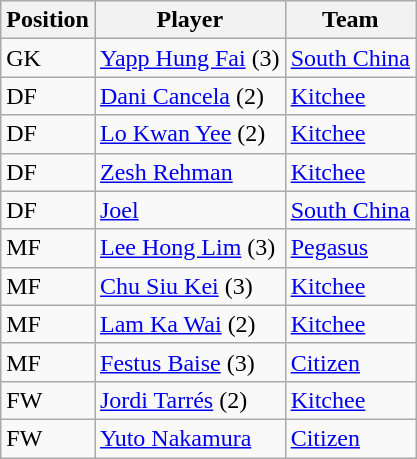<table class="wikitable">
<tr>
<th>Position</th>
<th>Player</th>
<th>Team</th>
</tr>
<tr>
<td>GK</td>
<td> <a href='#'>Yapp Hung Fai</a> (3)</td>
<td><a href='#'>South China</a></td>
</tr>
<tr>
<td>DF</td>
<td> <a href='#'>Dani Cancela</a> (2)</td>
<td><a href='#'>Kitchee</a></td>
</tr>
<tr>
<td>DF</td>
<td> <a href='#'>Lo Kwan Yee</a> (2)</td>
<td><a href='#'>Kitchee</a></td>
</tr>
<tr>
<td>DF</td>
<td> <a href='#'>Zesh Rehman</a></td>
<td><a href='#'>Kitchee</a></td>
</tr>
<tr>
<td>DF</td>
<td> <a href='#'>Joel</a></td>
<td><a href='#'>South China</a></td>
</tr>
<tr>
<td>MF</td>
<td> <a href='#'>Lee Hong Lim</a> (3)</td>
<td><a href='#'>Pegasus</a></td>
</tr>
<tr>
<td>MF</td>
<td> <a href='#'>Chu Siu Kei</a> (3)</td>
<td><a href='#'>Kitchee</a></td>
</tr>
<tr>
<td>MF</td>
<td> <a href='#'>Lam Ka Wai</a> (2)</td>
<td><a href='#'>Kitchee</a></td>
</tr>
<tr>
<td>MF</td>
<td> <a href='#'>Festus Baise</a> (3)</td>
<td><a href='#'>Citizen</a></td>
</tr>
<tr>
<td>FW</td>
<td> <a href='#'>Jordi Tarrés</a> (2)</td>
<td><a href='#'>Kitchee</a></td>
</tr>
<tr>
<td>FW</td>
<td> <a href='#'>Yuto Nakamura</a></td>
<td><a href='#'>Citizen</a></td>
</tr>
</table>
